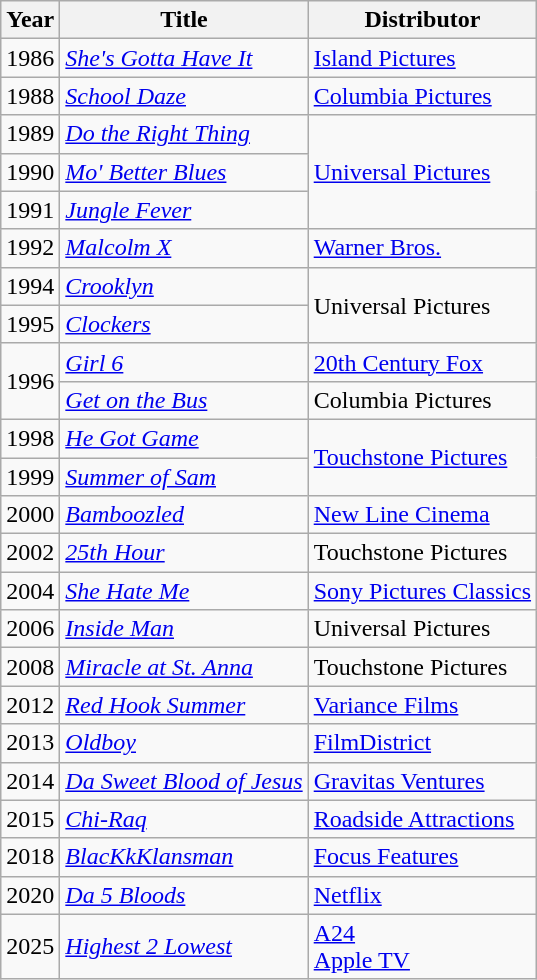<table class="wikitable">
<tr>
<th>Year</th>
<th>Title</th>
<th>Distributor</th>
</tr>
<tr>
<td>1986</td>
<td><em><a href='#'>She's Gotta Have It</a></em></td>
<td><a href='#'>Island Pictures</a></td>
</tr>
<tr>
<td>1988</td>
<td><em><a href='#'>School Daze</a></em></td>
<td><a href='#'>Columbia Pictures</a></td>
</tr>
<tr>
<td>1989</td>
<td><em><a href='#'>Do the Right Thing</a></em></td>
<td rowspan=3><a href='#'>Universal Pictures</a></td>
</tr>
<tr>
<td>1990</td>
<td><em><a href='#'>Mo' Better Blues</a></em></td>
</tr>
<tr>
<td>1991</td>
<td><em><a href='#'>Jungle Fever</a></em></td>
</tr>
<tr>
<td>1992</td>
<td><em><a href='#'>Malcolm X</a></em></td>
<td><a href='#'>Warner Bros.</a></td>
</tr>
<tr>
<td>1994</td>
<td><em><a href='#'>Crooklyn</a></em></td>
<td rowspan=2>Universal Pictures</td>
</tr>
<tr>
<td>1995</td>
<td><em><a href='#'>Clockers</a></em></td>
</tr>
<tr>
<td rowspan=2>1996</td>
<td><em><a href='#'>Girl 6</a></em></td>
<td><a href='#'>20th Century Fox</a></td>
</tr>
<tr>
<td><em><a href='#'>Get on the Bus</a></em></td>
<td>Columbia Pictures</td>
</tr>
<tr>
<td>1998</td>
<td><em><a href='#'>He Got Game</a></em></td>
<td rowspan=2><a href='#'>Touchstone Pictures</a></td>
</tr>
<tr>
<td>1999</td>
<td><em><a href='#'>Summer of Sam</a></em></td>
</tr>
<tr>
<td>2000</td>
<td><em><a href='#'>Bamboozled</a></em></td>
<td><a href='#'>New Line Cinema</a></td>
</tr>
<tr>
<td>2002</td>
<td><em><a href='#'>25th Hour</a></em></td>
<td>Touchstone Pictures</td>
</tr>
<tr>
<td>2004</td>
<td><em><a href='#'>She Hate Me</a></em></td>
<td><a href='#'>Sony Pictures Classics</a></td>
</tr>
<tr>
<td>2006</td>
<td><em><a href='#'>Inside Man</a></em></td>
<td>Universal Pictures</td>
</tr>
<tr>
<td>2008</td>
<td><em><a href='#'>Miracle at St. Anna</a></em></td>
<td>Touchstone Pictures</td>
</tr>
<tr>
<td>2012</td>
<td><em><a href='#'>Red Hook Summer</a></em></td>
<td><a href='#'>Variance Films</a></td>
</tr>
<tr>
<td>2013</td>
<td><em><a href='#'>Oldboy</a></em></td>
<td><a href='#'>FilmDistrict</a></td>
</tr>
<tr>
<td>2014</td>
<td><em><a href='#'>Da Sweet Blood of Jesus</a></em></td>
<td><a href='#'>Gravitas Ventures</a></td>
</tr>
<tr>
<td>2015</td>
<td><em><a href='#'>Chi-Raq</a></em></td>
<td><a href='#'>Roadside Attractions</a></td>
</tr>
<tr>
<td>2018</td>
<td><em><a href='#'>BlacKkKlansman</a></em></td>
<td><a href='#'>Focus Features</a></td>
</tr>
<tr>
<td>2020</td>
<td><em><a href='#'>Da 5 Bloods</a></em></td>
<td><a href='#'>Netflix</a></td>
</tr>
<tr>
<td>2025</td>
<td><em><a href='#'>Highest 2 Lowest</a></em></td>
<td><a href='#'>A24</a><br><a href='#'>Apple TV</a></td>
</tr>
</table>
